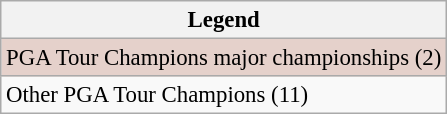<table class="wikitable" style="font-size:95%;">
<tr>
<th>Legend</th>
</tr>
<tr style="background:#e5d1cb;">
<td>PGA Tour Champions major championships (2)</td>
</tr>
<tr>
<td>Other PGA Tour Champions (11)</td>
</tr>
</table>
